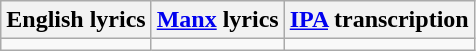<table class="wikitable">
<tr>
<th>English lyrics</th>
<th><a href='#'>Manx</a> lyrics</th>
<th><a href='#'>IPA</a> transcription</th>
</tr>
<tr style="vertical-align:top; white-space:nowrap;">
<td></td>
<td></td>
<td></td>
</tr>
</table>
